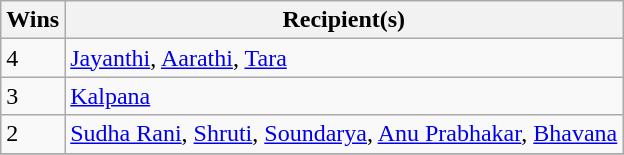<table class="wikitable">
<tr>
<th>Wins</th>
<th>Recipient(s)</th>
</tr>
<tr>
<td>4</td>
<td><a href='#'>Jayanthi</a>, <a href='#'>Aarathi</a>, <a href='#'>Tara</a></td>
</tr>
<tr>
<td>3</td>
<td><a href='#'>Kalpana</a></td>
</tr>
<tr>
<td>2</td>
<td><a href='#'>Sudha Rani</a>, <a href='#'>Shruti</a>, <a href='#'>Soundarya</a>, <a href='#'>Anu Prabhakar</a>, <a href='#'>Bhavana</a></td>
</tr>
<tr>
</tr>
</table>
